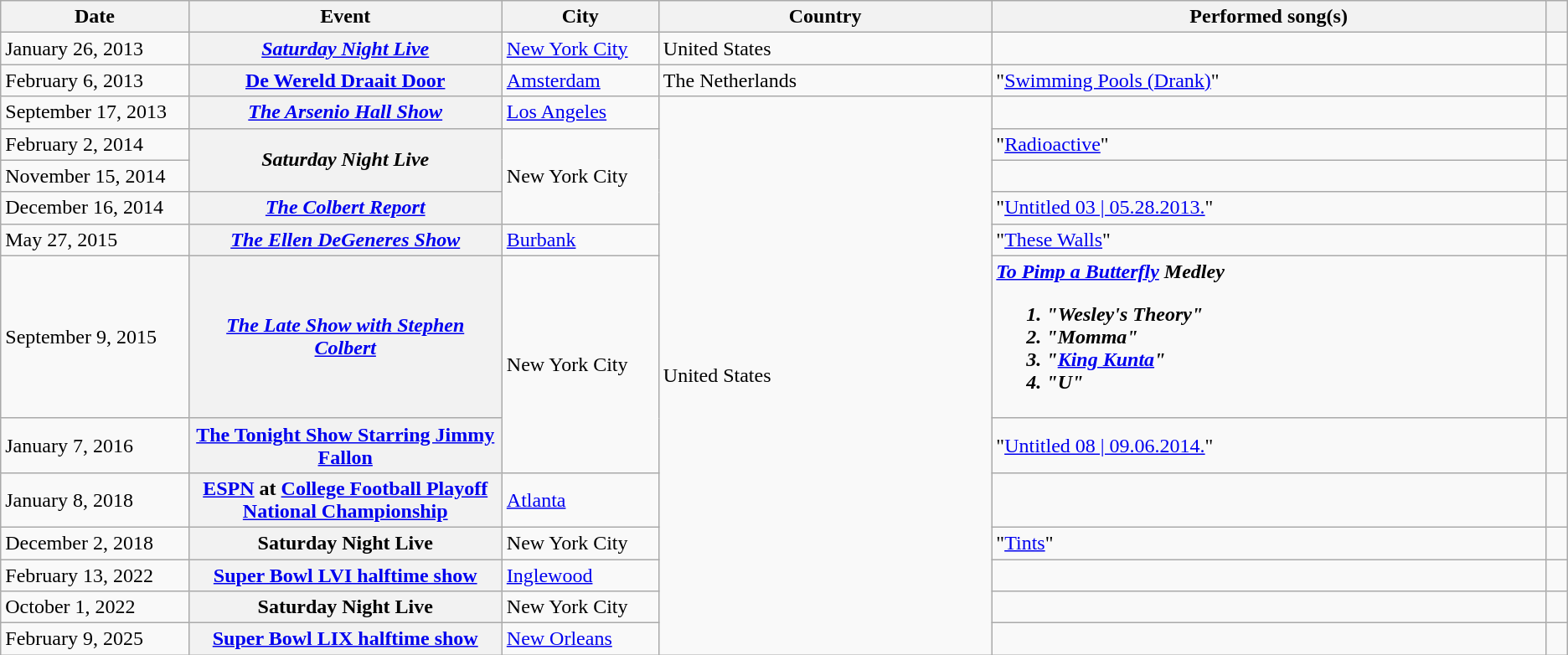<table class="wikitable sortable plainrowheaders">
<tr>
<th style="width:12%;">Date</th>
<th style="width:20%;">Event</th>
<th style="width:10%;">City</th>
<th>Country</th>
<th>Performed song(s)</th>
<th scope="col" class="unsortable"></th>
</tr>
<tr>
<td>January 26, 2013</td>
<th scope="row"><em><a href='#'>Saturday Night Live</a></em></th>
<td><a href='#'>New York City</a></td>
<td>United States</td>
<td></td>
<td align="center"></td>
</tr>
<tr>
<td>February 6, 2013</td>
<th><a href='#'>De Wereld Draait Door</a></th>
<td><a href='#'>Amsterdam</a></td>
<td>The Netherlands</td>
<td>"<a href='#'>Swimming Pools (Drank)</a>"</td>
<td align="center"></td>
</tr>
<tr>
<td>September 17, 2013</td>
<th scope="row"><em><a href='#'>The Arsenio Hall Show</a></em></th>
<td><a href='#'>Los Angeles</a></td>
<td rowspan="12">United States</td>
<td></td>
<td align="center"></td>
</tr>
<tr>
<td>February 2, 2014</td>
<th scope="row" rowspan="2"><em>Saturday Night Live</em></th>
<td rowspan="3">New York City</td>
<td>"<a href='#'>Radioactive</a>" </td>
<td align="center"></td>
</tr>
<tr>
<td>November 15, 2014</td>
<td></td>
<td align="center"></td>
</tr>
<tr>
<td>December 16, 2014</td>
<th scope="row"><em><a href='#'>The Colbert Report</a></em></th>
<td>"<a href='#'>Untitled 03 | 05.28.2013.</a>"</td>
<td align="center"></td>
</tr>
<tr>
<td>May 27, 2015</td>
<th scope="row"><em><a href='#'>The Ellen DeGeneres Show</a></em></th>
<td><a href='#'>Burbank</a></td>
<td>"<a href='#'>These Walls</a>"</td>
<td align="center"></td>
</tr>
<tr>
<td>September 9, 2015</td>
<th scope="row"><em><a href='#'>The Late Show with Stephen Colbert</a></em></th>
<td rowspan="2">New York City</td>
<td><strong><em><a href='#'>To Pimp a Butterfly</a><em> Medley<strong><br><ol><li>"Wesley's Theory"</li><li>"Momma"</li><li>"<a href='#'>King Kunta</a>"</li><li>"U"</li></ol></td>
<td align="center"></td>
</tr>
<tr>
<td>January 7, 2016</td>
<th scope="row"></em><a href='#'>The Tonight Show Starring Jimmy Fallon</a><em></th>
<td>"<a href='#'>Untitled 08 | 09.06.2014.</a>" </td>
<td align="center"></td>
</tr>
<tr>
<td>January 8, 2018</td>
<th scope="row"><a href='#'>ESPN</a> at <a href='#'>College Football Playoff National Championship</a></th>
<td><a href='#'>Atlanta</a></td>
<td></td>
<td align="center"><br></td>
</tr>
<tr>
<td>December 2, 2018</td>
<th scope="row"></em>Saturday Night Live<em></th>
<td>New York City</td>
<td>"<a href='#'>Tints</a>" </td>
<td align="center"></td>
</tr>
<tr>
<td>February 13, 2022</td>
<th scope="row"><a href='#'>Super Bowl LVI halftime show</a></th>
<td><a href='#'>Inglewood</a></td>
<td></td>
<td align="center"><br></td>
</tr>
<tr>
<td>October 1, 2022</td>
<th scope="row"></em>Saturday Night Live<em></th>
<td>New York City</td>
<td></td>
<td align="center"><br></td>
</tr>
<tr>
<td>February 9, 2025</td>
<th scope="row"><a href='#'>Super Bowl LIX halftime show</a></th>
<td><a href='#'>New Orleans</a></td>
<td></td>
<td></td>
</tr>
</table>
